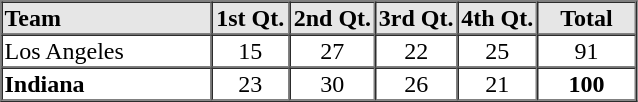<table border=1 cellspacing=0 width=425 style="margin-left:3em;">
<tr style="text-align:center; background-color:#e6e6e6;">
<th align=left width=16%>Team</th>
<th width=6%>1st Qt.</th>
<th width=6%>2nd Qt.</th>
<th width=6%>3rd Qt.</th>
<th width=6%>4th Qt.</th>
<th width=6%>Total</th>
</tr>
<tr style="text-align:center;">
<td align=left>Los Angeles</td>
<td>15</td>
<td>27</td>
<td>22</td>
<td>25</td>
<td>91</td>
</tr>
<tr style="text-align:center;">
<td align=left><strong>Indiana</strong></td>
<td>23</td>
<td>30</td>
<td>26</td>
<td>21</td>
<td><strong>100</strong></td>
</tr>
<tr style="text-align:center;">
</tr>
</table>
